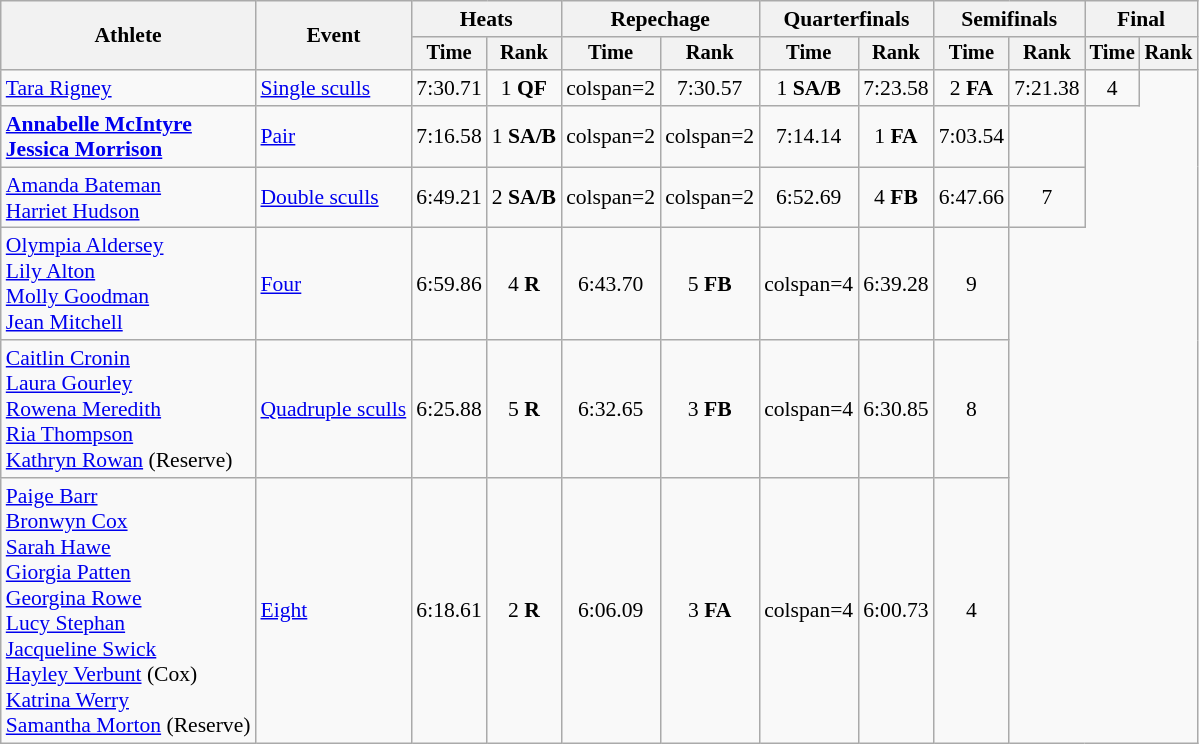<table class=wikitable style=font-size:90%;text-align:center>
<tr>
<th rowspan=2>Athlete</th>
<th rowspan=2>Event</th>
<th colspan=2>Heats</th>
<th colspan=2>Repechage</th>
<th colspan=2>Quarterfinals</th>
<th colspan=2>Semifinals</th>
<th colspan=2>Final</th>
</tr>
<tr style=font-size:95%>
<th>Time</th>
<th>Rank</th>
<th>Time</th>
<th>Rank</th>
<th>Time</th>
<th>Rank</th>
<th>Time</th>
<th>Rank</th>
<th>Time</th>
<th>Rank</th>
</tr>
<tr>
<td align=left><a href='#'>Tara Rigney</a></td>
<td align=left><a href='#'>Single sculls</a></td>
<td>7:30.71</td>
<td>1 <strong>QF</strong></td>
<td>colspan=2 </td>
<td>7:30.57</td>
<td>1 <strong>SA/B</strong></td>
<td>7:23.58</td>
<td>2 <strong>FA</strong></td>
<td>7:21.38</td>
<td>4</td>
</tr>
<tr>
<td align=left><strong><a href='#'>Annabelle McIntyre</a><br><a href='#'>Jessica Morrison</a></strong></td>
<td align=left><a href='#'>Pair</a></td>
<td>7:16.58</td>
<td>1 <strong>SA/B</strong></td>
<td>colspan=2 </td>
<td>colspan=2 </td>
<td>7:14.14</td>
<td>1 <strong>FA</strong></td>
<td>7:03.54</td>
<td></td>
</tr>
<tr>
<td align=left><a href='#'>Amanda Bateman</a><br><a href='#'>Harriet Hudson</a></td>
<td align=left><a href='#'>Double sculls</a></td>
<td>6:49.21</td>
<td>2 <strong>SA/B</strong></td>
<td>colspan=2 </td>
<td>colspan=2 </td>
<td>6:52.69</td>
<td>4 <strong>FB</strong></td>
<td>6:47.66</td>
<td>7</td>
</tr>
<tr>
<td align=left><a href='#'>Olympia Aldersey</a><br><a href='#'>Lily Alton</a><br><a href='#'>Molly Goodman</a><br><a href='#'>Jean Mitchell</a></td>
<td align=left><a href='#'>Four</a></td>
<td>6:59.86</td>
<td>4 <strong>R</strong></td>
<td>6:43.70</td>
<td>5 <strong>FB</strong></td>
<td>colspan=4 </td>
<td>6:39.28</td>
<td>9</td>
</tr>
<tr>
<td align=left><a href='#'>Caitlin Cronin</a><br><a href='#'>Laura Gourley</a><br><a href='#'>Rowena Meredith</a><br><a href='#'>Ria Thompson</a><br><a href='#'>Kathryn Rowan</a> (Reserve)</td>
<td align=left><a href='#'>Quadruple sculls</a></td>
<td>6:25.88</td>
<td>5 <strong>R</strong></td>
<td>6:32.65</td>
<td>3 <strong>FB</strong></td>
<td>colspan=4 </td>
<td>6:30.85</td>
<td>8</td>
</tr>
<tr>
<td align=left><a href='#'>Paige Barr</a><br><a href='#'>Bronwyn Cox</a><br><a href='#'>Sarah Hawe</a><br><a href='#'>Giorgia Patten</a><br><a href='#'>Georgina Rowe</a><br><a href='#'>Lucy Stephan</a><br><a href='#'>Jacqueline Swick</a><br><a href='#'>Hayley Verbunt</a> (Cox) <br><a href='#'>Katrina Werry</a><br><a href='#'>Samantha Morton</a> (Reserve)</td>
<td align=left><a href='#'>Eight</a></td>
<td>6:18.61</td>
<td>2 <strong>R</strong></td>
<td>6:06.09</td>
<td>3 <strong>FA</strong></td>
<td>colspan=4 </td>
<td>6:00.73</td>
<td>4</td>
</tr>
</table>
